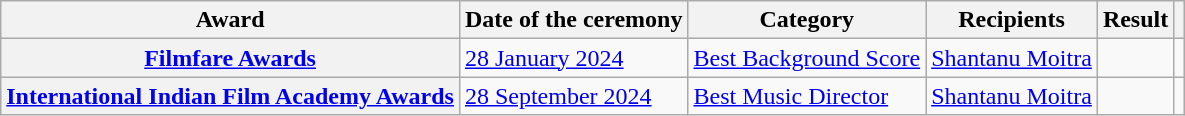<table class="wikitable plainrowheaders sortable">
<tr>
<th scope="col">Award</th>
<th scope="col">Date of the ceremony</th>
<th scope="col">Category</th>
<th scope="col">Recipients</th>
<th scope="col">Result</th>
<th scope="col" class="unsortable"></th>
</tr>
<tr>
<th scope="row"><a href='#'>Filmfare Awards</a></th>
<td><a href='#'>28 January 2024</a></td>
<td><a href='#'>Best Background Score</a></td>
<td><a href='#'>Shantanu Moitra</a></td>
<td></td>
<td align="center"></td>
</tr>
<tr>
<th scope="row"><a href='#'>International Indian Film Academy Awards</a></th>
<td><a href='#'>28 September 2024</a></td>
<td><a href='#'>Best Music Director</a></td>
<td><a href='#'>Shantanu Moitra</a></td>
<td></td>
<td align="center"></td>
</tr>
</table>
